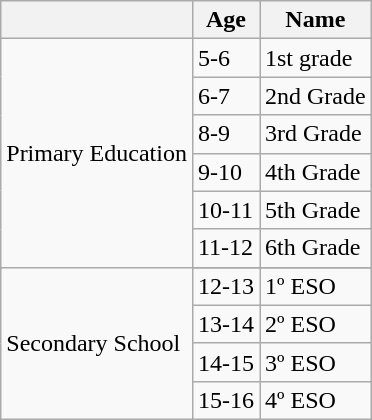<table class="wikitable">
<tr>
<th></th>
<th>Age</th>
<th>Name</th>
</tr>
<tr>
<td rowspan=6>Primary Education</td>
<td>5-6</td>
<td>1st grade</td>
</tr>
<tr>
<td>6-7</td>
<td>2nd Grade</td>
</tr>
<tr>
<td>8-9</td>
<td>3rd Grade</td>
</tr>
<tr>
<td>9-10</td>
<td>4th Grade</td>
</tr>
<tr>
<td>10-11</td>
<td>5th Grade</td>
</tr>
<tr>
<td>11-12</td>
<td>6th Grade</td>
</tr>
<tr>
<td rowspan=5>Secondary School</td>
</tr>
<tr>
<td>12-13</td>
<td>1º ESO</td>
</tr>
<tr>
<td>13-14</td>
<td>2º ESO</td>
</tr>
<tr>
<td>14-15</td>
<td>3º ESO</td>
</tr>
<tr>
<td>15-16</td>
<td>4º ESO</td>
</tr>
</table>
